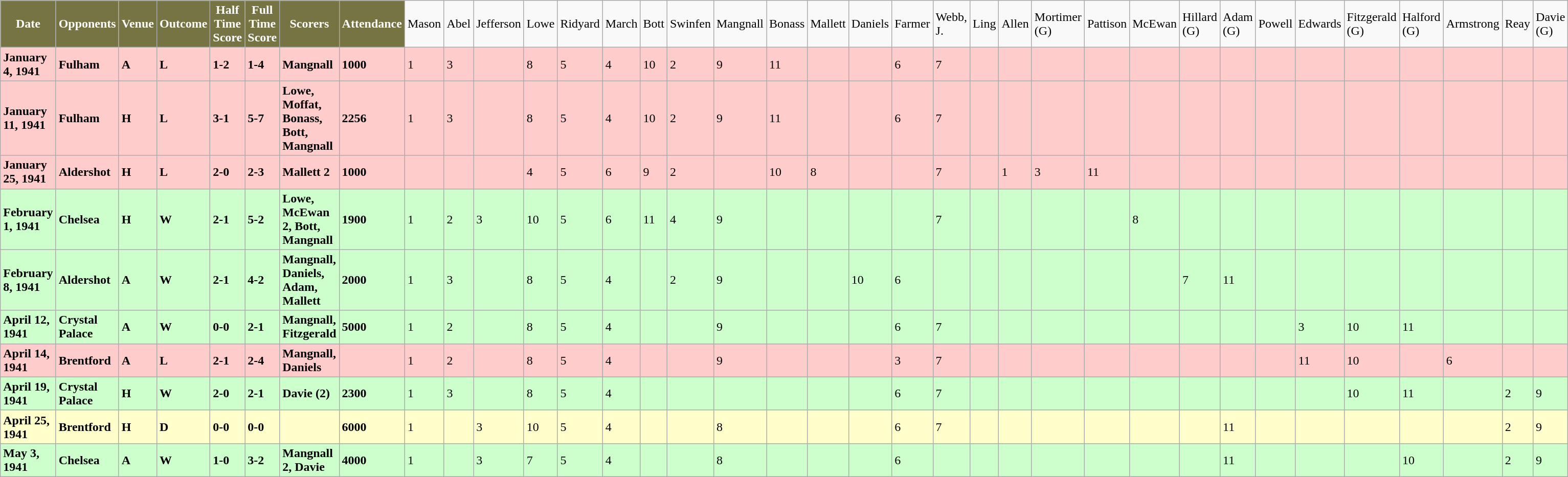<table class="wikitable">
<tr>
<th ! style="background:#767442; color:#FFFFFF; text-align:center;">Date</th>
<th ! style="background:#767442; color:#FFFFFF; text-align:center;">Opponents</th>
<th ! style="background:#767442; color:#FFFFFF; text-align:center;">Venue</th>
<th ! style="background:#767442; color:#FFFFFF; text-align:center;">Outcome</th>
<th ! style="background:#767442; color:#FFFFFF; text-align:center;">Half Time Score</th>
<th ! style="background:#767442; color:#FFFFFF; text-align:center;">Full Time Score</th>
<th ! style="background:#767442; color:#FFFFFF; text-align:center;">Scorers</th>
<th ! style="background:#767442; color:#FFFFFF; text-align:center;">Attendance</th>
<td>Mason</td>
<td>Abel</td>
<td>Jefferson</td>
<td>Lowe</td>
<td>Ridyard</td>
<td>March</td>
<td>Bott</td>
<td>Swinfen</td>
<td>Mangnall</td>
<td>Bonass</td>
<td>Mallett</td>
<td>Daniels</td>
<td>Farmer</td>
<td>Webb, J.</td>
<td>Ling</td>
<td>Allen</td>
<td>Mortimer (G)</td>
<td>Pattison</td>
<td>McEwan</td>
<td>Hillard (G)</td>
<td>Adam (G)</td>
<td>Powell</td>
<td>Edwards</td>
<td>Fitzgerald (G)</td>
<td>Halford (G)</td>
<td>Armstrong</td>
<td>Reay</td>
<td>Davie (G)</td>
</tr>
<tr bgcolor="#FFCCCC">
<td><strong>January 4, 1941</strong></td>
<td><strong>Fulham</strong></td>
<td><strong>A</strong></td>
<td><strong>L</strong></td>
<td><strong>1-2</strong></td>
<td><strong>1-4</strong></td>
<td><strong>Mangnall</strong></td>
<td><strong>1000</strong></td>
<td>1</td>
<td>3</td>
<td></td>
<td>8</td>
<td>5</td>
<td>4</td>
<td>10</td>
<td>2</td>
<td>9</td>
<td>11</td>
<td></td>
<td></td>
<td>6</td>
<td>7</td>
<td></td>
<td></td>
<td></td>
<td></td>
<td></td>
<td></td>
<td></td>
<td></td>
<td></td>
<td></td>
<td></td>
<td></td>
<td></td>
<td></td>
</tr>
<tr bgcolor="#FFCCCC">
<td><strong>January 11, 1941</strong></td>
<td><strong>Fulham</strong></td>
<td><strong>H</strong></td>
<td><strong>L</strong></td>
<td><strong>3-1</strong></td>
<td><strong>5-7</strong></td>
<td><strong>Lowe, Moffat, Bonass, Bott, Mangnall</strong></td>
<td><strong>2256</strong></td>
<td>1</td>
<td>3</td>
<td></td>
<td>8</td>
<td>5</td>
<td>4</td>
<td>10</td>
<td>2</td>
<td>9</td>
<td>11</td>
<td></td>
<td></td>
<td>6</td>
<td>7</td>
<td></td>
<td></td>
<td></td>
<td></td>
<td></td>
<td></td>
<td></td>
<td></td>
<td></td>
<td></td>
<td></td>
<td></td>
<td></td>
<td></td>
</tr>
<tr bgcolor="#FFCCCC">
<td><strong>January 25, 1941</strong></td>
<td><strong>Aldershot</strong></td>
<td><strong>H</strong></td>
<td><strong>L</strong></td>
<td><strong>2-0</strong></td>
<td><strong>2-3</strong></td>
<td><strong>Mallett 2</strong></td>
<td><strong>1000</strong></td>
<td></td>
<td></td>
<td></td>
<td>4</td>
<td>5</td>
<td>6</td>
<td>9</td>
<td>2</td>
<td></td>
<td>10</td>
<td>8</td>
<td></td>
<td></td>
<td>7</td>
<td></td>
<td>1</td>
<td>3</td>
<td>11</td>
<td></td>
<td></td>
<td></td>
<td></td>
<td></td>
<td></td>
<td></td>
<td></td>
<td></td>
<td></td>
</tr>
<tr bgcolor="#CCFFCC">
<td><strong>February 1, 1941</strong></td>
<td><strong>Chelsea</strong></td>
<td><strong>H</strong></td>
<td><strong>W</strong></td>
<td><strong>2-1</strong></td>
<td><strong>5-2</strong></td>
<td><strong>Lowe, McEwan 2, Bott, Mangnall</strong></td>
<td><strong>1900</strong></td>
<td>1</td>
<td>2</td>
<td>3</td>
<td>10</td>
<td>5</td>
<td>6</td>
<td>11</td>
<td>4</td>
<td>9</td>
<td></td>
<td></td>
<td></td>
<td></td>
<td>7</td>
<td></td>
<td></td>
<td></td>
<td></td>
<td>8</td>
<td></td>
<td></td>
<td></td>
<td></td>
<td></td>
<td></td>
<td></td>
<td></td>
<td></td>
</tr>
<tr bgcolor="#CCFFCC">
<td><strong>February 8, 1941</strong></td>
<td><strong>Aldershot</strong></td>
<td><strong>A</strong></td>
<td><strong>W</strong></td>
<td><strong>2-1</strong></td>
<td><strong>4-2</strong></td>
<td><strong>Mangnall, Daniels, Adam, Mallett</strong></td>
<td><strong>2000</strong></td>
<td>1</td>
<td>3</td>
<td></td>
<td>8</td>
<td>5</td>
<td>4</td>
<td></td>
<td>2</td>
<td>9</td>
<td></td>
<td></td>
<td>10</td>
<td>6</td>
<td></td>
<td></td>
<td></td>
<td></td>
<td></td>
<td></td>
<td>7</td>
<td>11</td>
<td></td>
<td></td>
<td></td>
<td></td>
<td></td>
<td></td>
<td></td>
</tr>
<tr bgcolor="#CCFFCC">
<td><strong>April 12, 1941</strong></td>
<td><strong>Crystal Palace</strong></td>
<td><strong>A</strong></td>
<td><strong>W</strong></td>
<td><strong>0-0</strong></td>
<td><strong>2-1</strong></td>
<td><strong>Mangnall, Fitzgerald</strong></td>
<td><strong>5000</strong></td>
<td>1</td>
<td>2</td>
<td></td>
<td>8</td>
<td>5</td>
<td>4</td>
<td></td>
<td></td>
<td>9</td>
<td></td>
<td></td>
<td></td>
<td>6</td>
<td>7</td>
<td></td>
<td></td>
<td></td>
<td></td>
<td></td>
<td></td>
<td></td>
<td></td>
<td>3</td>
<td>10</td>
<td>11</td>
<td></td>
<td></td>
<td></td>
</tr>
<tr bgcolor="#FFCCCC">
<td><strong>April 14, 1941</strong></td>
<td><strong>Brentford</strong></td>
<td><strong>A</strong></td>
<td><strong>L</strong></td>
<td><strong>2-1</strong></td>
<td><strong>2-4</strong></td>
<td><strong>Mangnall, Daniels</strong></td>
<td></td>
<td>1</td>
<td>2</td>
<td></td>
<td>8</td>
<td>5</td>
<td>4</td>
<td></td>
<td></td>
<td>9</td>
<td></td>
<td></td>
<td></td>
<td>3</td>
<td>7</td>
<td></td>
<td></td>
<td></td>
<td></td>
<td></td>
<td></td>
<td></td>
<td></td>
<td>11</td>
<td>10</td>
<td></td>
<td>6</td>
<td></td>
<td></td>
</tr>
<tr bgcolor="#CCFFCC">
<td><strong>April 19, 1941</strong></td>
<td><strong>Crystal Palace</strong></td>
<td><strong>H</strong></td>
<td><strong>W</strong></td>
<td><strong>2-0</strong></td>
<td><strong>2-1</strong></td>
<td><strong>Davie (2)</strong></td>
<td><strong>2300</strong></td>
<td>1</td>
<td>3</td>
<td></td>
<td>8</td>
<td>5</td>
<td>4</td>
<td></td>
<td></td>
<td></td>
<td></td>
<td></td>
<td></td>
<td>6</td>
<td>7</td>
<td></td>
<td></td>
<td></td>
<td></td>
<td></td>
<td></td>
<td></td>
<td></td>
<td></td>
<td>10</td>
<td>11</td>
<td></td>
<td>2</td>
<td>9</td>
</tr>
<tr bgcolor="#FFFFCC">
<td><strong>April 25, 1941</strong></td>
<td><strong>Brentford</strong></td>
<td><strong>H</strong></td>
<td><strong>D</strong></td>
<td><strong>0-0</strong></td>
<td><strong>0-0</strong></td>
<td></td>
<td><strong>6000</strong></td>
<td>1</td>
<td></td>
<td>3</td>
<td>10</td>
<td>5</td>
<td>4</td>
<td></td>
<td></td>
<td>8</td>
<td></td>
<td></td>
<td></td>
<td>6</td>
<td>7</td>
<td></td>
<td></td>
<td></td>
<td></td>
<td></td>
<td></td>
<td>11</td>
<td></td>
<td></td>
<td></td>
<td></td>
<td></td>
<td>2</td>
<td>9</td>
</tr>
<tr bgcolor="#CCFFCC">
<td><strong>May 3, 1941</strong></td>
<td><strong>Chelsea</strong></td>
<td><strong>A</strong></td>
<td><strong>W</strong></td>
<td><strong>1-0</strong></td>
<td><strong>3-2</strong></td>
<td><strong>Mangnall 2, Davie</strong></td>
<td><strong>4000</strong></td>
<td>1</td>
<td></td>
<td>3</td>
<td>7</td>
<td>5</td>
<td>4</td>
<td></td>
<td></td>
<td>8</td>
<td></td>
<td></td>
<td></td>
<td>6</td>
<td></td>
<td></td>
<td></td>
<td></td>
<td></td>
<td></td>
<td></td>
<td>11</td>
<td></td>
<td></td>
<td></td>
<td>10</td>
<td></td>
<td>2</td>
<td>9</td>
</tr>
</table>
